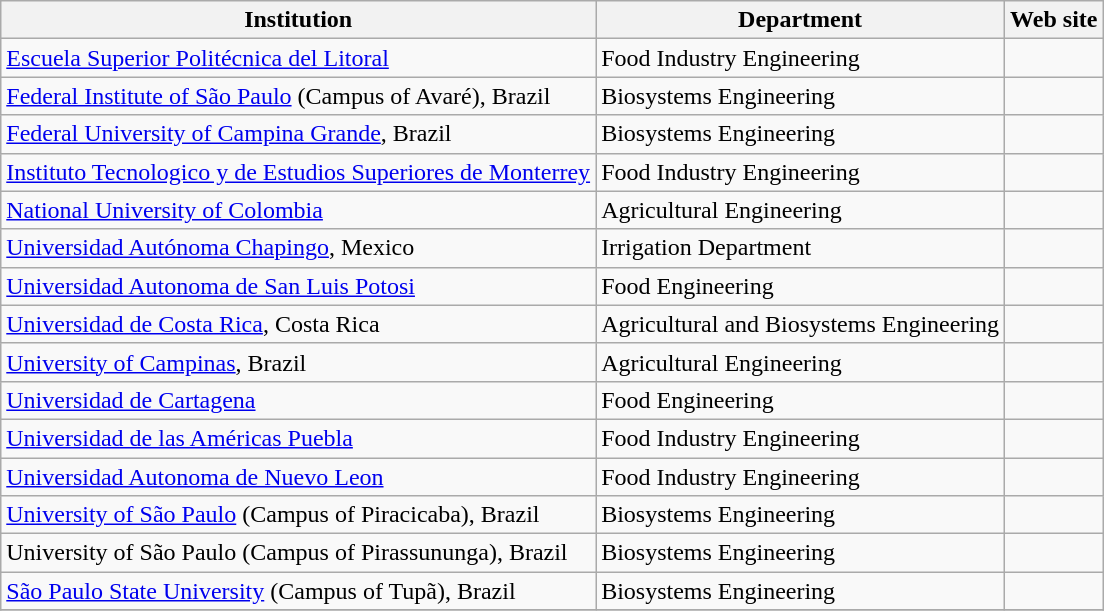<table class="wikitable sortable">
<tr>
<th>Institution</th>
<th>Department</th>
<th>Web site</th>
</tr>
<tr>
<td><a href='#'>Escuela Superior Politécnica del Litoral</a></td>
<td>Food Industry Engineering</td>
<td></td>
</tr>
<tr>
<td><a href='#'>Federal Institute of São Paulo</a> (Campus of Avaré), Brazil</td>
<td>Biosystems Engineering</td>
<td></td>
</tr>
<tr>
<td><a href='#'>Federal University of Campina Grande</a>, Brazil</td>
<td>Biosystems Engineering</td>
<td></td>
</tr>
<tr>
<td><a href='#'>Instituto Tecnologico y de Estudios Superiores de Monterrey</a></td>
<td>Food Industry Engineering</td>
<td></td>
</tr>
<tr>
<td><a href='#'>National University of Colombia</a></td>
<td>Agricultural Engineering</td>
<td></td>
</tr>
<tr>
<td><a href='#'>Universidad Autónoma Chapingo</a>, Mexico</td>
<td>Irrigation Department</td>
<td></td>
</tr>
<tr>
<td><a href='#'>Universidad Autonoma de San Luis Potosi</a></td>
<td>Food Engineering</td>
<td></td>
</tr>
<tr>
<td><a href='#'>Universidad de Costa Rica</a>, Costa Rica</td>
<td>Agricultural and Biosystems Engineering</td>
<td></td>
</tr>
<tr>
<td><a href='#'>University of Campinas</a>, Brazil</td>
<td>Agricultural Engineering</td>
<td></td>
</tr>
<tr>
<td><a href='#'>Universidad de Cartagena</a></td>
<td>Food Engineering</td>
<td></td>
</tr>
<tr>
<td><a href='#'>Universidad de las Américas Puebla</a></td>
<td>Food Industry Engineering</td>
<td></td>
</tr>
<tr>
<td><a href='#'>Universidad Autonoma de Nuevo Leon</a></td>
<td>Food Industry Engineering</td>
<td></td>
</tr>
<tr>
<td><a href='#'>University of São Paulo</a> (Campus of Piracicaba), Brazil</td>
<td>Biosystems Engineering</td>
<td></td>
</tr>
<tr>
<td>University of São Paulo (Campus of Pirassununga), Brazil</td>
<td>Biosystems Engineering</td>
<td></td>
</tr>
<tr>
<td><a href='#'>São Paulo State University</a> (Campus of Tupã), Brazil</td>
<td>Biosystems Engineering</td>
<td></td>
</tr>
<tr>
</tr>
</table>
